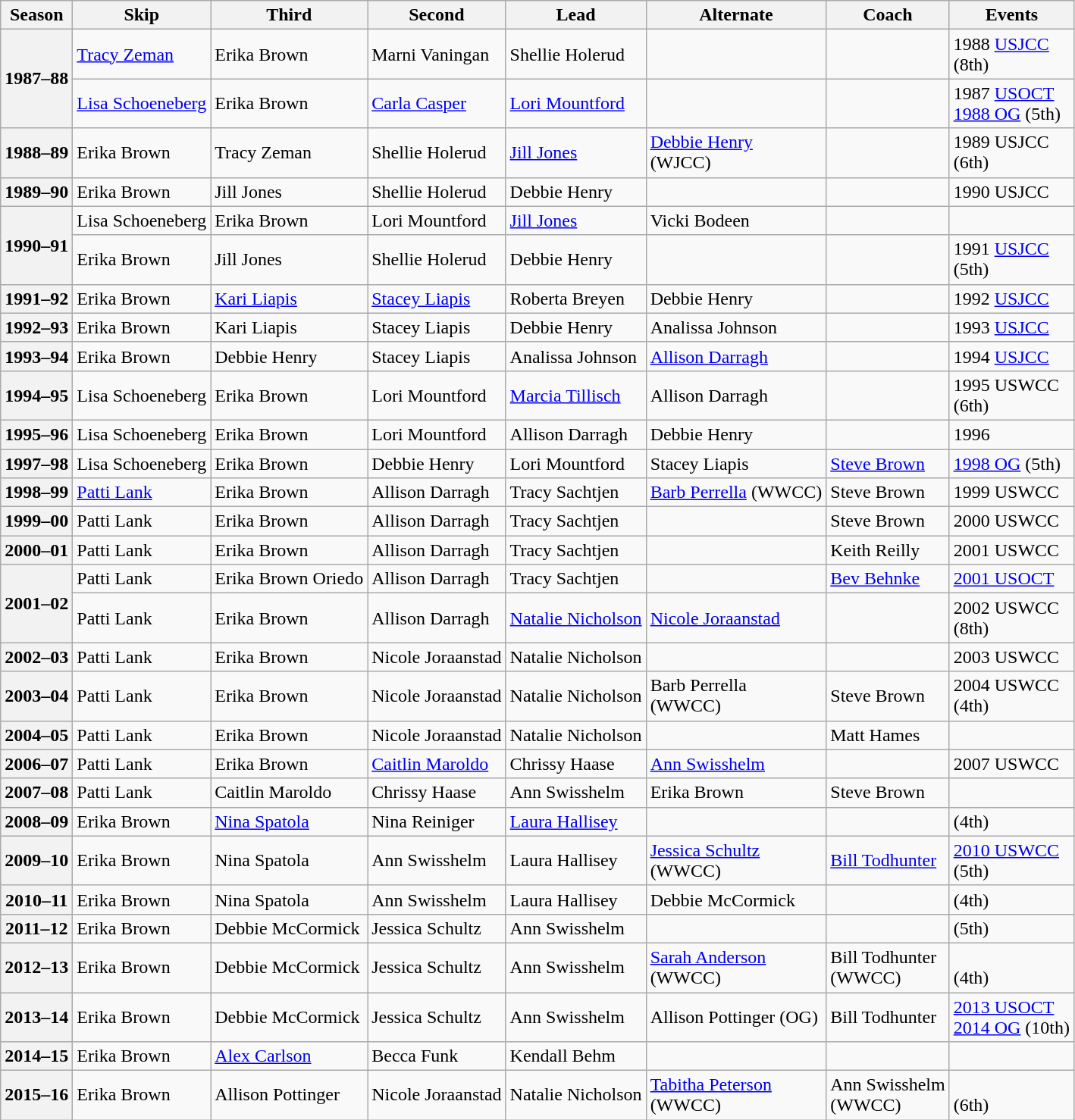<table class="wikitable">
<tr>
<th scope="col">Season</th>
<th scope="col">Skip</th>
<th scope="col">Third</th>
<th scope="col">Second</th>
<th scope="col">Lead</th>
<th scope="col">Alternate</th>
<th scope="col">Coach</th>
<th scope="col">Events</th>
</tr>
<tr>
<th scope="row" rowspan=2>1987–88</th>
<td><a href='#'>Tracy Zeman</a></td>
<td>Erika Brown</td>
<td>Marni Vaningan</td>
<td>Shellie Holerud</td>
<td></td>
<td></td>
<td>1988 <a href='#'>USJCC</a> <br> (8th)</td>
</tr>
<tr>
<td><a href='#'>Lisa Schoeneberg</a></td>
<td>Erika Brown</td>
<td><a href='#'>Carla Casper</a></td>
<td><a href='#'>Lori Mountford</a></td>
<td></td>
<td></td>
<td>1987 <a href='#'>USOCT</a> <br><a href='#'>1988 OG</a> (5th)</td>
</tr>
<tr>
<th scope="row">1988–89</th>
<td>Erika Brown</td>
<td>Tracy Zeman</td>
<td>Shellie Holerud</td>
<td><a href='#'>Jill Jones</a></td>
<td><a href='#'>Debbie Henry</a><br>(WJCC)</td>
<td></td>
<td>1989 USJCC <br> (6th)</td>
</tr>
<tr>
<th scope="row">1989–90</th>
<td>Erika Brown</td>
<td>Jill Jones</td>
<td>Shellie Holerud</td>
<td>Debbie Henry</td>
<td></td>
<td></td>
<td>1990 USJCC </td>
</tr>
<tr>
<th scope="row" rowspan=2>1990–91</th>
<td>Lisa Schoeneberg</td>
<td>Erika Brown</td>
<td>Lori Mountford</td>
<td><a href='#'>Jill Jones</a></td>
<td>Vicki Bodeen</td>
<td></td>
<td></td>
</tr>
<tr>
<td>Erika Brown</td>
<td>Jill Jones</td>
<td>Shellie Holerud</td>
<td>Debbie Henry</td>
<td></td>
<td></td>
<td>1991 <a href='#'>USJCC</a> <br> (5th)</td>
</tr>
<tr>
<th scope="row">1991–92</th>
<td>Erika Brown</td>
<td><a href='#'>Kari Liapis</a></td>
<td><a href='#'>Stacey Liapis</a></td>
<td>Roberta Breyen</td>
<td>Debbie Henry</td>
<td></td>
<td>1992 <a href='#'>USJCC</a> <br> </td>
</tr>
<tr>
<th scope="row">1992–93</th>
<td>Erika Brown</td>
<td>Kari Liapis</td>
<td>Stacey Liapis</td>
<td>Debbie Henry</td>
<td>Analissa Johnson</td>
<td></td>
<td>1993 <a href='#'>USJCC</a> <br> </td>
</tr>
<tr>
<th scope="row">1993–94</th>
<td>Erika Brown</td>
<td>Debbie Henry</td>
<td>Stacey Liapis</td>
<td>Analissa Johnson</td>
<td><a href='#'>Allison Darragh</a></td>
<td></td>
<td>1994 <a href='#'>USJCC</a> <br> </td>
</tr>
<tr>
<th scope="row">1994–95</th>
<td>Lisa Schoeneberg</td>
<td>Erika Brown</td>
<td>Lori Mountford</td>
<td><a href='#'>Marcia Tillisch</a></td>
<td>Allison Darragh</td>
<td></td>
<td>1995 USWCC <br> (6th)</td>
</tr>
<tr>
<th scope="row">1995–96</th>
<td>Lisa Schoeneberg</td>
<td>Erika Brown</td>
<td>Lori Mountford</td>
<td>Allison Darragh</td>
<td>Debbie Henry</td>
<td></td>
<td>1996  <br> </td>
</tr>
<tr>
<th scope="row">1997–98</th>
<td>Lisa Schoeneberg</td>
<td>Erika Brown</td>
<td>Debbie Henry</td>
<td>Lori Mountford</td>
<td>Stacey Liapis</td>
<td><a href='#'>Steve Brown</a></td>
<td><a href='#'>1998 OG</a> (5th)</td>
</tr>
<tr>
<th scope="row">1998–99</th>
<td><a href='#'>Patti Lank</a></td>
<td>Erika Brown</td>
<td>Allison Darragh</td>
<td>Tracy Sachtjen</td>
<td><a href='#'>Barb Perrella</a> (WWCC)</td>
<td>Steve Brown</td>
<td>1999 USWCC <br> </td>
</tr>
<tr>
<th scope="row">1999–00</th>
<td>Patti Lank</td>
<td>Erika Brown</td>
<td>Allison Darragh</td>
<td>Tracy Sachtjen</td>
<td></td>
<td>Steve Brown</td>
<td>2000 USWCC </td>
</tr>
<tr>
<th scope="row">2000–01</th>
<td>Patti Lank</td>
<td>Erika Brown</td>
<td>Allison Darragh</td>
<td>Tracy Sachtjen</td>
<td></td>
<td>Keith Reilly</td>
<td>2001 USWCC </td>
</tr>
<tr>
<th scope="row" rowspan=2>2001–02</th>
<td>Patti Lank</td>
<td>Erika Brown Oriedo</td>
<td>Allison Darragh</td>
<td>Tracy Sachtjen</td>
<td></td>
<td><a href='#'>Bev Behnke</a></td>
<td><a href='#'>2001 USOCT</a> </td>
</tr>
<tr>
<td>Patti Lank</td>
<td>Erika Brown</td>
<td>Allison Darragh</td>
<td><a href='#'>Natalie Nicholson</a></td>
<td><a href='#'>Nicole Joraanstad</a></td>
<td></td>
<td>2002 USWCC <br> (8th)</td>
</tr>
<tr>
<th scope="row">2002–03</th>
<td>Patti Lank</td>
<td>Erika Brown</td>
<td>Nicole Joraanstad</td>
<td>Natalie Nicholson</td>
<td></td>
<td></td>
<td>2003 USWCC </td>
</tr>
<tr>
<th scope="row">2003–04</th>
<td>Patti Lank</td>
<td>Erika Brown</td>
<td>Nicole Joraanstad</td>
<td>Natalie Nicholson</td>
<td>Barb Perrella<br>(WWCC)</td>
<td>Steve Brown</td>
<td>2004 USWCC <br> (4th)</td>
</tr>
<tr>
<th scope="row">2004–05</th>
<td>Patti Lank</td>
<td>Erika Brown</td>
<td>Nicole Joraanstad</td>
<td>Natalie Nicholson</td>
<td></td>
<td>Matt Hames</td>
<td> </td>
</tr>
<tr>
<th scope="row">2006–07</th>
<td>Patti Lank</td>
<td>Erika Brown</td>
<td><a href='#'>Caitlin Maroldo</a></td>
<td>Chrissy Haase</td>
<td><a href='#'>Ann Swisshelm</a></td>
<td></td>
<td>2007 USWCC </td>
</tr>
<tr>
<th scope="row">2007–08</th>
<td>Patti Lank</td>
<td>Caitlin Maroldo</td>
<td>Chrissy Haase</td>
<td>Ann Swisshelm</td>
<td>Erika Brown</td>
<td>Steve Brown</td>
<td> </td>
</tr>
<tr>
<th scope="row">2008–09</th>
<td>Erika Brown</td>
<td><a href='#'>Nina Spatola</a></td>
<td>Nina Reiniger</td>
<td><a href='#'>Laura Hallisey</a></td>
<td></td>
<td></td>
<td> (4th)</td>
</tr>
<tr>
<th scope="row">2009–10</th>
<td>Erika Brown</td>
<td>Nina Spatola</td>
<td>Ann Swisshelm</td>
<td>Laura Hallisey</td>
<td><a href='#'>Jessica Schultz</a><br>(WWCC)</td>
<td><a href='#'>Bill Todhunter</a></td>
<td><a href='#'>2010 USWCC</a> <br> (5th)</td>
</tr>
<tr>
<th scope="row">2010–11</th>
<td>Erika Brown</td>
<td>Nina Spatola</td>
<td>Ann Swisshelm</td>
<td>Laura Hallisey</td>
<td>Debbie McCormick</td>
<td></td>
<td> (4th)</td>
</tr>
<tr>
<th scope="row">2011–12</th>
<td>Erika Brown</td>
<td>Debbie McCormick</td>
<td>Jessica Schultz</td>
<td>Ann Swisshelm</td>
<td></td>
<td></td>
<td> (5th)</td>
</tr>
<tr>
<th scope="row">2012–13</th>
<td>Erika Brown</td>
<td>Debbie McCormick</td>
<td>Jessica Schultz</td>
<td>Ann Swisshelm</td>
<td><a href='#'>Sarah Anderson</a><br>(WWCC)</td>
<td>Bill Todhunter<br>(WWCC)</td>
<td> <br> (4th)</td>
</tr>
<tr>
<th scope="row">2013–14</th>
<td>Erika Brown</td>
<td>Debbie McCormick</td>
<td>Jessica Schultz</td>
<td>Ann Swisshelm</td>
<td>Allison Pottinger (OG)</td>
<td>Bill Todhunter</td>
<td><a href='#'>2013 USOCT</a> <br><a href='#'>2014 OG</a> (10th)</td>
</tr>
<tr>
<th scope="row">2014–15</th>
<td>Erika Brown</td>
<td><a href='#'>Alex Carlson</a></td>
<td>Becca Funk</td>
<td>Kendall Behm</td>
<td></td>
<td></td>
<td> </td>
</tr>
<tr>
<th scope="row">2015–16</th>
<td>Erika Brown</td>
<td>Allison Pottinger</td>
<td>Nicole Joraanstad</td>
<td>Natalie Nicholson</td>
<td><a href='#'>Tabitha Peterson</a><br>(WWCC)</td>
<td>Ann Swisshelm<br>(WWCC)</td>
<td> <br> (6th)</td>
</tr>
</table>
